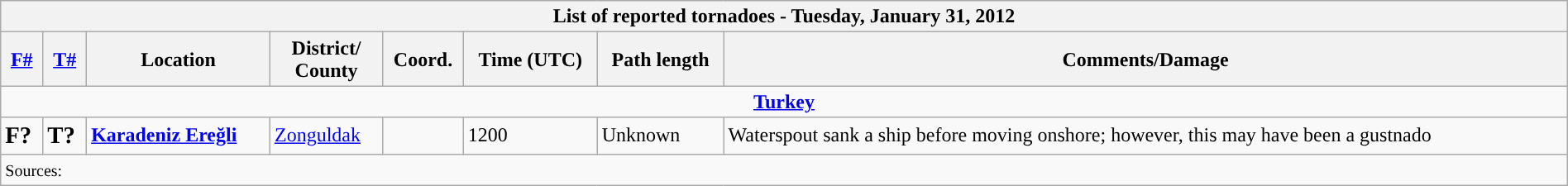<table class="wikitable collapsible" width="100%">
<tr>
<th colspan="8">List of reported tornadoes - Tuesday, January 31, 2012</th>
</tr>
<tr>
<th><a href='#'>F#</a></th>
<th><a href='#'>T#</a></th>
<th>Location</th>
<th>District/<br>County</th>
<th>Coord.</th>
<th>Time (UTC)</th>
<th>Path length</th>
<th>Comments/Damage</th>
</tr>
<tr>
<td colspan="8" align=center><strong><a href='#'>Turkey</a></strong></td>
</tr>
<tr>
<td><big><strong>F?</strong></big></td>
<td><big><strong>T?</strong></big></td>
<td><strong><a href='#'>Karadeniz Ereğli</a></strong></td>
<td><a href='#'>Zonguldak</a></td>
<td></td>
<td>1200</td>
<td>Unknown</td>
<td>Waterspout sank a ship before moving onshore; however, this may have been a gustnado</td>
</tr>
<tr>
<td colspan="8"><small>Sources:  </small></td>
</tr>
</table>
